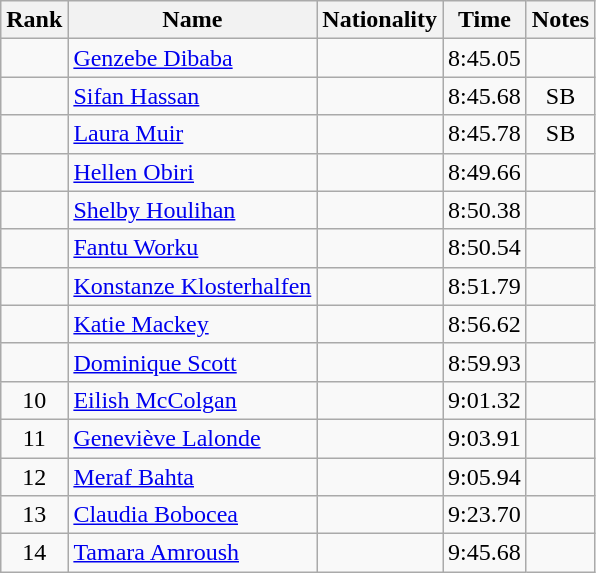<table class="wikitable sortable" style="text-align:center">
<tr>
<th>Rank</th>
<th>Name</th>
<th>Nationality</th>
<th>Time</th>
<th>Notes</th>
</tr>
<tr>
<td></td>
<td align=left><a href='#'>Genzebe Dibaba</a></td>
<td align=left></td>
<td>8:45.05</td>
<td></td>
</tr>
<tr>
<td></td>
<td align=left><a href='#'>Sifan Hassan</a></td>
<td align=left></td>
<td>8:45.68</td>
<td>SB</td>
</tr>
<tr>
<td></td>
<td align=left><a href='#'>Laura Muir</a></td>
<td align=left></td>
<td>8:45.78</td>
<td>SB</td>
</tr>
<tr>
<td></td>
<td align=left><a href='#'>Hellen Obiri</a></td>
<td align=left></td>
<td>8:49.66</td>
<td></td>
</tr>
<tr>
<td></td>
<td align=left><a href='#'>Shelby Houlihan</a></td>
<td align=left></td>
<td>8:50.38</td>
<td></td>
</tr>
<tr>
<td></td>
<td align=left><a href='#'>Fantu Worku</a></td>
<td align=left></td>
<td>8:50.54</td>
<td></td>
</tr>
<tr>
<td></td>
<td align=left><a href='#'>Konstanze Klosterhalfen</a></td>
<td align=left></td>
<td>8:51.79</td>
<td></td>
</tr>
<tr>
<td></td>
<td align=left><a href='#'>Katie Mackey</a></td>
<td align=left></td>
<td>8:56.62</td>
<td></td>
</tr>
<tr>
<td></td>
<td align=left><a href='#'>Dominique Scott</a></td>
<td align=left></td>
<td>8:59.93</td>
<td></td>
</tr>
<tr>
<td>10</td>
<td align=left><a href='#'>Eilish McColgan</a></td>
<td align=left></td>
<td>9:01.32</td>
<td></td>
</tr>
<tr>
<td>11</td>
<td align=left><a href='#'>Geneviève Lalonde</a></td>
<td align=left></td>
<td>9:03.91</td>
<td></td>
</tr>
<tr>
<td>12</td>
<td align=left><a href='#'>Meraf Bahta</a></td>
<td align=left></td>
<td>9:05.94</td>
<td></td>
</tr>
<tr>
<td>13</td>
<td align=left><a href='#'>Claudia Bobocea</a></td>
<td align=left></td>
<td>9:23.70</td>
<td></td>
</tr>
<tr>
<td>14</td>
<td align=left><a href='#'>Tamara Amroush</a></td>
<td align=left></td>
<td>9:45.68</td>
<td></td>
</tr>
</table>
